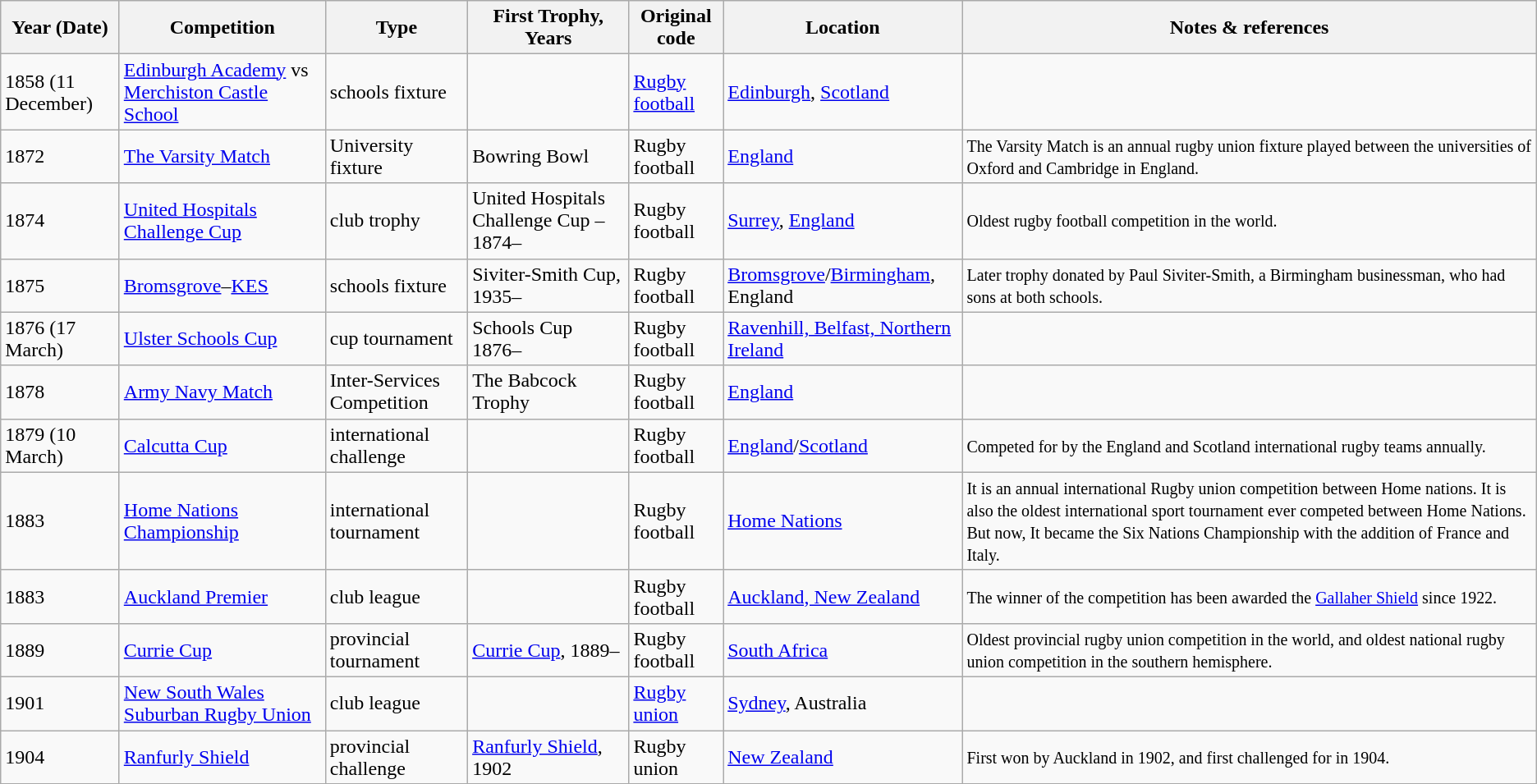<table class="wikitable sortable">
<tr>
<th>Year (Date)</th>
<th>Competition</th>
<th>Type</th>
<th>First Trophy,<br>Years</th>
<th>Original code</th>
<th>Location</th>
<th>Notes & references</th>
</tr>
<tr>
<td>1858 (11 December)</td>
<td><a href='#'>Edinburgh Academy</a> vs <a href='#'>Merchiston Castle School</a></td>
<td>schools fixture</td>
<td></td>
<td><a href='#'>Rugby football</a></td>
<td><a href='#'>Edinburgh</a>, <a href='#'>Scotland</a></td>
<td></td>
</tr>
<tr>
<td>1872</td>
<td><a href='#'>The Varsity Match</a></td>
<td>University fixture</td>
<td>Bowring Bowl</td>
<td>Rugby football</td>
<td><a href='#'>England</a></td>
<td><small>The Varsity Match is an annual rugby union fixture played between the universities of Oxford and Cambridge in England.</small></td>
</tr>
<tr>
<td>1874</td>
<td><a href='#'>United Hospitals Challenge Cup</a></td>
<td>club trophy</td>
<td>United Hospitals Challenge Cup – 1874–</td>
<td>Rugby football</td>
<td><a href='#'>Surrey</a>, <a href='#'>England</a></td>
<td><small>Oldest rugby football competition in the world.</small></td>
</tr>
<tr>
<td>1875</td>
<td><a href='#'>Bromsgrove</a>–<a href='#'>KES</a></td>
<td>schools fixture</td>
<td>Siviter-Smith Cup, 1935–</td>
<td>Rugby football</td>
<td><a href='#'>Bromsgrove</a>/<a href='#'>Birmingham</a>, England</td>
<td><small>Later trophy donated by Paul Siviter-Smith, a Birmingham businessman, who had sons at both schools.</small></td>
</tr>
<tr>
<td>1876 (17 March)</td>
<td><a href='#'>Ulster Schools Cup</a></td>
<td>cup tournament</td>
<td>Schools Cup 1876–</td>
<td>Rugby football</td>
<td><a href='#'>Ravenhill, Belfast, Northern Ireland</a></td>
<td></td>
</tr>
<tr>
<td>1878</td>
<td><a href='#'>Army Navy Match</a></td>
<td>Inter-Services Competition</td>
<td>The Babcock Trophy</td>
<td>Rugby football</td>
<td><a href='#'>England</a></td>
<td></td>
</tr>
<tr>
<td>1879 (10 March)</td>
<td><a href='#'>Calcutta Cup</a></td>
<td>international challenge</td>
<td></td>
<td>Rugby football</td>
<td><a href='#'>England</a>/<a href='#'>Scotland</a></td>
<td><small>Competed for by the England and Scotland international rugby teams annually.</small></td>
</tr>
<tr>
<td>1883</td>
<td><a href='#'>Home Nations Championship</a></td>
<td>international tournament</td>
<td></td>
<td>Rugby football</td>
<td><a href='#'>Home Nations</a></td>
<td><small>It is an annual international Rugby union competition between Home nations. It is also the oldest international sport tournament ever competed between Home Nations. But now, It became the Six Nations Championship with the addition of France and Italy.</small></td>
</tr>
<tr>
<td>1883</td>
<td><a href='#'>Auckland Premier</a></td>
<td>club league</td>
<td></td>
<td>Rugby football</td>
<td><a href='#'>Auckland, New Zealand</a></td>
<td><small>The winner of the competition has been awarded the <a href='#'>Gallaher Shield</a> since 1922.</small></td>
</tr>
<tr>
<td>1889</td>
<td><a href='#'>Currie Cup</a></td>
<td>provincial tournament</td>
<td><a href='#'>Currie Cup</a>, 1889–</td>
<td>Rugby football</td>
<td><a href='#'>South Africa</a></td>
<td><small>Oldest provincial rugby union competition in the world, and oldest national rugby union competition in the southern hemisphere.</small></td>
</tr>
<tr>
<td>1901</td>
<td><a href='#'>New South Wales Suburban Rugby Union</a></td>
<td>club league</td>
<td></td>
<td><a href='#'>Rugby union</a></td>
<td><a href='#'>Sydney</a>, Australia</td>
<td></td>
</tr>
<tr>
<td>1904</td>
<td><a href='#'>Ranfurly Shield</a></td>
<td>provincial challenge</td>
<td><a href='#'>Ranfurly Shield</a>, 1902</td>
<td>Rugby union</td>
<td><a href='#'>New Zealand</a></td>
<td><small> First won by Auckland in 1902, and first challenged for in 1904. </small></td>
</tr>
<tr>
</tr>
</table>
